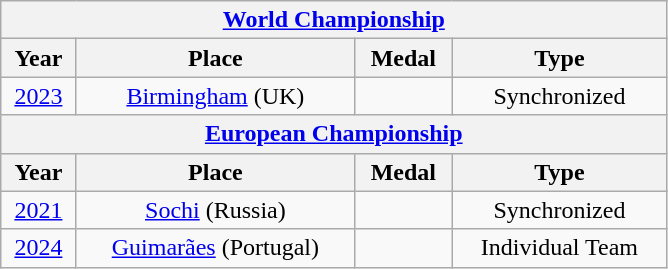<table class="wikitable center col2izq" style="text-align:center;width:445px;">
<tr>
<th colspan="4"><a href='#'>World Championship</a></th>
</tr>
<tr>
<th>Year</th>
<th>Place</th>
<th>Medal</th>
<th>Type</th>
</tr>
<tr>
<td><a href='#'>2023</a></td>
<td><a href='#'>Birmingham</a> (UK)</td>
<td></td>
<td>Synchronized</td>
</tr>
<tr>
<th colspan="4"><a href='#'>European Championship</a></th>
</tr>
<tr>
<th>Year</th>
<th>Place</th>
<th>Medal</th>
<th>Type</th>
</tr>
<tr>
<td><a href='#'>2021</a></td>
<td><a href='#'>Sochi</a> (Russia)</td>
<td></td>
<td>Synchronized</td>
</tr>
<tr>
<td><a href='#'>2024</a></td>
<td><a href='#'>Guimarães</a> (Portugal)</td>
<td></td>
<td>Individual Team</td>
</tr>
</table>
